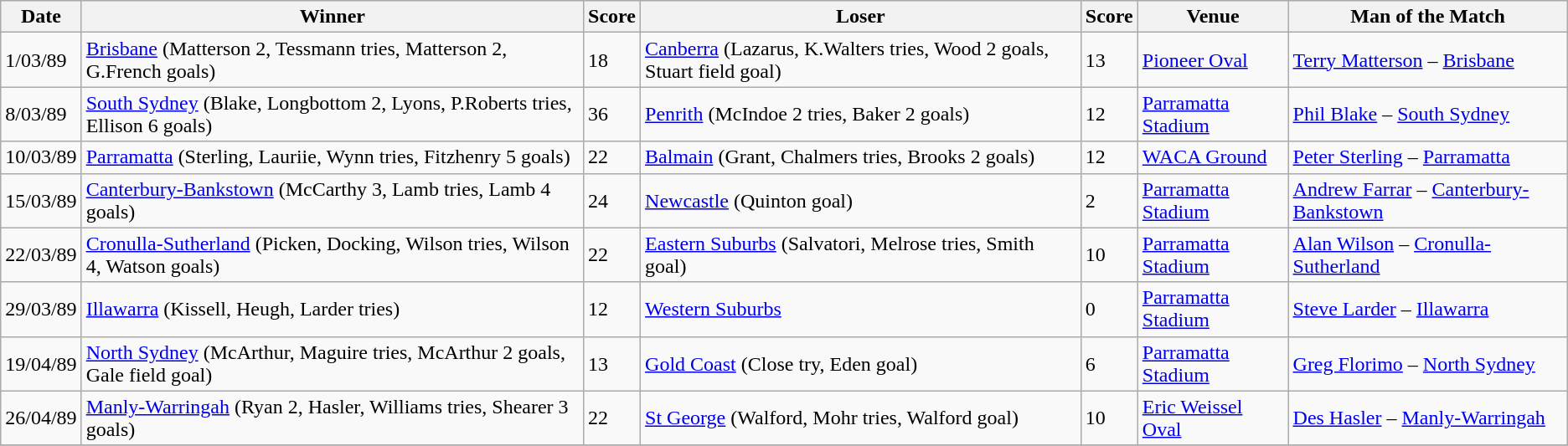<table class="wikitable">
<tr style="background:#efefef">
<th>Date</th>
<th>Winner</th>
<th>Score</th>
<th>Loser</th>
<th>Score</th>
<th>Venue</th>
<th>Man of the Match</th>
</tr>
<tr>
<td>1/03/89</td>
<td> <a href='#'>Brisbane</a> (Matterson 2, Tessmann tries, Matterson 2, G.French goals)</td>
<td>18</td>
<td> <a href='#'>Canberra</a> (Lazarus, K.Walters tries, Wood 2 goals, Stuart field goal)</td>
<td>13</td>
<td><a href='#'>Pioneer Oval</a></td>
<td><a href='#'>Terry Matterson</a> – <a href='#'>Brisbane</a></td>
</tr>
<tr>
<td>8/03/89</td>
<td> <a href='#'>South Sydney</a> (Blake, Longbottom 2, Lyons, P.Roberts tries, Ellison 6 goals)</td>
<td>36</td>
<td> <a href='#'>Penrith</a> (McIndoe 2 tries, Baker 2 goals)</td>
<td>12</td>
<td><a href='#'>Parramatta Stadium</a></td>
<td><a href='#'>Phil Blake</a> – <a href='#'>South Sydney</a></td>
</tr>
<tr>
<td>10/03/89</td>
<td> <a href='#'>Parramatta</a> (Sterling, Lauriie, Wynn tries, Fitzhenry 5 goals)</td>
<td>22</td>
<td> <a href='#'>Balmain</a> (Grant, Chalmers tries, Brooks 2 goals)</td>
<td>12</td>
<td><a href='#'>WACA Ground</a></td>
<td><a href='#'>Peter Sterling</a> – <a href='#'>Parramatta</a></td>
</tr>
<tr>
<td>15/03/89</td>
<td> <a href='#'>Canterbury-Bankstown</a> (McCarthy 3, Lamb tries, Lamb 4 goals)</td>
<td>24</td>
<td> <a href='#'>Newcastle</a> (Quinton  goal)</td>
<td>2</td>
<td><a href='#'>Parramatta Stadium</a></td>
<td><a href='#'>Andrew Farrar</a> – <a href='#'>Canterbury-Bankstown</a></td>
</tr>
<tr>
<td>22/03/89</td>
<td> <a href='#'>Cronulla-Sutherland</a> (Picken, Docking, Wilson tries, Wilson 4, Watson goals)</td>
<td>22</td>
<td> <a href='#'>Eastern Suburbs</a> (Salvatori, Melrose tries, Smith goal)</td>
<td>10</td>
<td><a href='#'>Parramatta Stadium</a></td>
<td><a href='#'>Alan Wilson</a> – <a href='#'>Cronulla-Sutherland</a></td>
</tr>
<tr>
<td>29/03/89</td>
<td> <a href='#'>Illawarra</a> (Kissell, Heugh, Larder tries)</td>
<td>12</td>
<td> <a href='#'>Western Suburbs</a></td>
<td>0</td>
<td><a href='#'>Parramatta Stadium</a></td>
<td><a href='#'>Steve Larder</a> – <a href='#'>Illawarra</a></td>
</tr>
<tr>
<td>19/04/89</td>
<td> <a href='#'>North Sydney</a> (McArthur, Maguire tries, McArthur 2 goals, Gale field goal)</td>
<td>13</td>
<td> <a href='#'>Gold Coast</a> (Close try, Eden goal)</td>
<td>6</td>
<td><a href='#'>Parramatta Stadium</a></td>
<td><a href='#'>Greg Florimo</a> – <a href='#'>North Sydney</a></td>
</tr>
<tr>
<td>26/04/89</td>
<td> <a href='#'>Manly-Warringah</a> (Ryan 2, Hasler, Williams tries, Shearer 3 goals)</td>
<td>22</td>
<td> <a href='#'>St George</a> (Walford, Mohr tries, Walford goal)</td>
<td>10</td>
<td><a href='#'>Eric Weissel Oval</a></td>
<td><a href='#'>Des Hasler</a> – <a href='#'>Manly-Warringah</a></td>
</tr>
<tr>
</tr>
</table>
